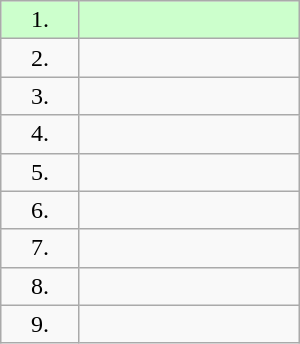<table class="wikitable" style="text-align:center; width:200px;">
<tr style="background:#cfc;">
<td style="width:45px;">1.</td>
<td style="padding-left:4px; text-align:left;"></td>
</tr>
<tr>
<td>2.</td>
<td style="padding-left:4px; text-align:left;"></td>
</tr>
<tr>
<td>3.</td>
<td style="padding-left:4px; text-align:left;"></td>
</tr>
<tr>
<td>4.</td>
<td style="padding-left:4px; text-align:left;"></td>
</tr>
<tr>
<td>5.</td>
<td style="padding-left:4px; text-align:left;"></td>
</tr>
<tr>
<td>6.</td>
<td style="padding-left:4px; text-align:left;"></td>
</tr>
<tr>
<td>7.</td>
<td style="padding-left:4px; text-align:left;"></td>
</tr>
<tr>
<td>8.</td>
<td style="padding-left:4px; text-align:left;"></td>
</tr>
<tr>
<td>9.</td>
<td style="padding-left:4px; text-align:left;"></td>
</tr>
</table>
